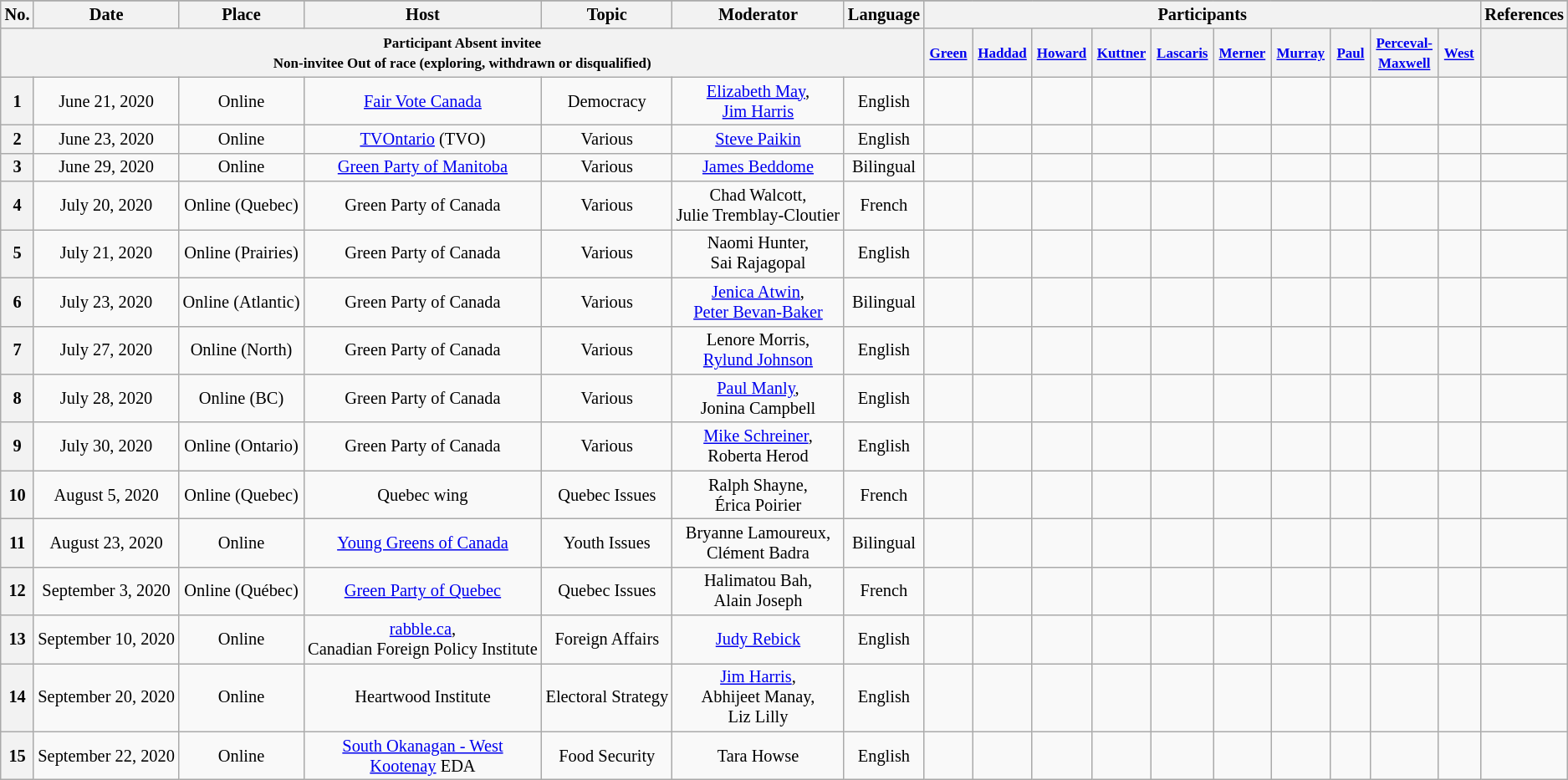<table class="wikitable" style="font-size:85%; text-align:center;">
<tr>
</tr>
<tr>
<th style="white-space:nowrap;">No.</th>
<th>Date</th>
<th>Place</th>
<th>Host</th>
<th>Topic</th>
<th>Moderator</th>
<th>Language</th>
<th scope="col" colspan="10">Participants</th>
<th>References</th>
</tr>
<tr>
<th colspan="7"><small> Participant  Absent invitee <br>  Non-invitee  Out of race (exploring, withdrawn or disqualified)</small></th>
<th scope="col" style="width:4em;"><small><a href='#'>Green</a></small></th>
<th scope="col" style="width:4em;"><small><a href='#'>Haddad</a></small></th>
<th scope="col" style="width:4em;"><small><a href='#'>Howard</a></small></th>
<th scope="col" style="width:4.5em;"><small><a href='#'>Kuttner</a></small></th>
<th scope="col" style="width:4.5em;"><small><a href='#'>Lascaris</a></small></th>
<th scope="col" style="width:4.5em;"><small><a href='#'>Merner</a></small></th>
<th scope="col" style="width:4.5em;"><small><a href='#'>Murray</a></small></th>
<th scope="col" style="width:4.5em;"><small><a href='#'>Paul</a></small></th>
<th scope="col" style="width:4.5em;"><small><a href='#'>Perceval-Maxwell</a></small></th>
<th scope="col" style="width:4.5em;"><small><a href='#'>West</a></small></th>
<th style="white-space:nowrap;"></th>
</tr>
<tr>
<th>1</th>
<td style="white-space:nowrap;">June 21, 2020</td>
<td style="white-space:nowrap;">Online</td>
<td style="white-space:nowrap; text-align:center;"><a href='#'>Fair Vote Canada</a></td>
<td style="white-space:nowrap;">Democracy</td>
<td style="white-space:nowrap;"><a href='#'>Elizabeth May</a>,<br><a href='#'>Jim Harris</a></td>
<td style="white-space:nowrap;">English</td>
<td></td>
<td></td>
<td></td>
<td></td>
<td></td>
<td></td>
<td></td>
<td></td>
<td></td>
<td></td>
<td style="white-space:nowrap;"></td>
</tr>
<tr>
<th>2</th>
<td style="white-space:nowrap;">June 23, 2020</td>
<td style="white-space:nowrap;">Online</td>
<td style="white-space:nowrap; text-align:center;"><a href='#'>TVOntario</a> (TVO)</td>
<td style="white-space:nowrap;">Various</td>
<td style="white-space:nowrap;"><a href='#'>Steve Paikin</a></td>
<td style="white-space:nowrap;">English</td>
<td></td>
<td></td>
<td></td>
<td></td>
<td></td>
<td></td>
<td></td>
<td></td>
<td></td>
<td></td>
<td style="white-space:nowrap;"></td>
</tr>
<tr>
<th>3</th>
<td style="white-space:nowrap;">June 29, 2020</td>
<td style="white-space:nowrap;">Online</td>
<td style="white-space:nowrap; text-align:center;"><a href='#'>Green Party of Manitoba</a></td>
<td style="white-space:nowrap;">Various</td>
<td style="white-space:nowrap;"><a href='#'>James Beddome</a></td>
<td style="white-space:nowrap;">Bilingual</td>
<td></td>
<td></td>
<td></td>
<td></td>
<td></td>
<td></td>
<td></td>
<td></td>
<td></td>
<td></td>
<td style="white-space:nowrap;"></td>
</tr>
<tr>
<th>4</th>
<td style="white-space:nowrap;">July 20, 2020</td>
<td style="white-space:nowrap;">Online (Quebec)</td>
<td style="white-space:nowrap; text-align:center;">Green Party of Canada</td>
<td style="white-space:nowrap;">Various</td>
<td style="white-space:nowrap;">Chad Walcott,<br>Julie Tremblay-Cloutier</td>
<td style="white-space:nowrap;">French</td>
<td></td>
<td></td>
<td></td>
<td></td>
<td></td>
<td></td>
<td></td>
<td></td>
<td></td>
<td></td>
<td style="white-space:nowrap;"></td>
</tr>
<tr>
<th>5</th>
<td style="white-space:nowrap;">July 21, 2020</td>
<td style="white-space:nowrap;">Online (Prairies)</td>
<td style="white-space:nowrap; text-align:center;">Green Party of Canada</td>
<td style="white-space:nowrap;">Various</td>
<td style="white-space:nowrap;">Naomi Hunter, <br>Sai Rajagopal</td>
<td style="white-space:nowrap;">English</td>
<td></td>
<td></td>
<td></td>
<td></td>
<td></td>
<td></td>
<td></td>
<td></td>
<td></td>
<td></td>
<td style="white-space:nowrap;"></td>
</tr>
<tr>
<th>6</th>
<td style="white-space:nowrap;">July 23, 2020</td>
<td style="white-space:nowrap;">Online (Atlantic)</td>
<td style="white-space:nowrap; text-align:center;">Green Party of Canada</td>
<td style="white-space:nowrap;">Various</td>
<td style="white-space:nowrap;"><a href='#'>Jenica Atwin</a>,<br><a href='#'>Peter Bevan-Baker</a></td>
<td style="white-space:nowrap;">Bilingual</td>
<td></td>
<td></td>
<td></td>
<td></td>
<td></td>
<td></td>
<td></td>
<td></td>
<td></td>
<td></td>
<td style="white-space:nowrap;"></td>
</tr>
<tr>
<th>7</th>
<td style="white-space:nowrap;">July 27, 2020</td>
<td style="white-space:nowrap;">Online (North)</td>
<td style="white-space:nowrap; text-align:center;">Green Party of Canada</td>
<td style="white-space:nowrap;">Various</td>
<td style="white-space:nowrap;">Lenore Morris,<br><a href='#'>Rylund Johnson</a></td>
<td style="white-space:nowrap;">English</td>
<td></td>
<td></td>
<td></td>
<td></td>
<td></td>
<td></td>
<td></td>
<td></td>
<td></td>
<td></td>
<td style="white-space:nowrap;"></td>
</tr>
<tr>
<th>8</th>
<td style="white-space:nowrap;">July 28, 2020</td>
<td style="white-space:nowrap;">Online (BC)</td>
<td style="white-space:nowrap; text-align:center;">Green Party of Canada</td>
<td style="white-space:nowrap;">Various</td>
<td style="white-space:nowrap;"><a href='#'>Paul Manly</a>,<br>Jonina Campbell</td>
<td style="white-space:nowrap;">English</td>
<td></td>
<td></td>
<td></td>
<td></td>
<td></td>
<td></td>
<td></td>
<td></td>
<td></td>
<td></td>
<td style="white-space:nowrap;"></td>
</tr>
<tr>
<th>9</th>
<td style="white-space:nowrap;">July 30, 2020</td>
<td style="white-space:nowrap;">Online (Ontario)</td>
<td style="white-space:nowrap; text-align:center;">Green Party of Canada</td>
<td style="white-space:nowrap;">Various</td>
<td style="white-space:nowrap;"><a href='#'>Mike Schreiner</a>,<br>Roberta Herod</td>
<td style="white-space:nowrap;">English</td>
<td></td>
<td></td>
<td></td>
<td></td>
<td></td>
<td></td>
<td></td>
<td></td>
<td></td>
<td></td>
<td style="white-space:nowrap;"></td>
</tr>
<tr>
<th>10</th>
<td style="white-space:nowrap;">August 5, 2020</td>
<td style="white-space:nowrap;">Online (Quebec)</td>
<td style="white-space:nowrap; text-align:center;">Quebec wing</td>
<td style="white-space:nowrap;">Quebec Issues</td>
<td style="white-space:nowrap;">Ralph Shayne,<br>Érica Poirier</td>
<td style="white-space:nowrap;">French</td>
<td></td>
<td></td>
<td></td>
<td></td>
<td></td>
<td></td>
<td></td>
<td></td>
<td></td>
<td></td>
<td style="white-space:nowrap;"></td>
</tr>
<tr>
<th>11</th>
<td style="white-space:nowrap;">August 23, 2020</td>
<td style="white-space:nowrap;">Online</td>
<td style="white-space:nowrap; text-align:center;"><a href='#'>Young Greens of Canada</a></td>
<td style="white-space:nowrap;">Youth Issues</td>
<td style="white-space:nowrap;">Bryanne Lamoureux,<br>Clément Badra</td>
<td style="white-space:nowrap;">Bilingual</td>
<td></td>
<td></td>
<td></td>
<td></td>
<td></td>
<td></td>
<td></td>
<td></td>
<td></td>
<td></td>
<td style="white-space:nowrap;"></td>
</tr>
<tr>
<th>12</th>
<td style="white-space:nowrap;">September 3, 2020</td>
<td style="white-space:nowrap;">Online (Québec)</td>
<td style="white-space:nowrap; text-align:center;"><a href='#'>Green Party of Quebec</a></td>
<td style="white-space:nowrap;">Quebec Issues</td>
<td style="white-space:nowrap;">Halimatou Bah,<br>Alain Joseph</td>
<td style="white-space:nowrap;">French</td>
<td></td>
<td></td>
<td></td>
<td></td>
<td></td>
<td></td>
<td></td>
<td></td>
<td></td>
<td></td>
<td style="white-space:nowrap;"></td>
</tr>
<tr>
<th>13</th>
<td style="white-space:nowrap;">September 10, 2020</td>
<td style="white-space:nowrap;">Online</td>
<td style="white-space:nowrap; text-align:center;"><a href='#'>rabble.ca</a>,<br>Canadian Foreign Policy Institute</td>
<td style="white-space:nowrap;">Foreign Affairs</td>
<td style="white-space:nowrap;"><a href='#'>Judy Rebick</a></td>
<td style="white-space:nowrap;">English</td>
<td></td>
<td></td>
<td></td>
<td></td>
<td></td>
<td></td>
<td></td>
<td></td>
<td></td>
<td></td>
<td style="white-space:nowrap;"></td>
</tr>
<tr>
<th>14</th>
<td style="white-space:nowrap;">September 20, 2020</td>
<td style="white-space:nowrap;">Online</td>
<td style="white-space:nowrap; text-align:center;">Heartwood Institute</td>
<td style="white-space:nowrap;">Electoral Strategy</td>
<td style="white-space:nowrap;"><a href='#'>Jim Harris</a>,<br> Abhijeet Manay,<br> Liz Lilly</td>
<td style="white-space:nowrap;">English</td>
<td></td>
<td></td>
<td></td>
<td></td>
<td></td>
<td></td>
<td></td>
<td></td>
<td></td>
<td></td>
<td style="white-space:nowrap;"></td>
</tr>
<tr>
<th>15</th>
<td>September 22, 2020</td>
<td>Online</td>
<td><a href='#'>South Okanagan - West Kootenay</a> EDA</td>
<td>Food Security</td>
<td>Tara Howse</td>
<td>English</td>
<td></td>
<td></td>
<td></td>
<td></td>
<td></td>
<td></td>
<td></td>
<td></td>
<td></td>
<td></td>
<td></td>
</tr>
</table>
